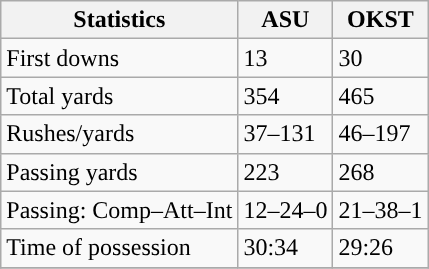<table class="wikitable" style="float: left;">
<tr>
<th>Statistics</th>
<th>ASU</th>
<th>OKST</th>
</tr>
<tr>
<td>First downs</td>
<td>13</td>
<td>30</td>
</tr>
<tr>
<td>Total yards</td>
<td>354</td>
<td>465</td>
</tr>
<tr>
<td>Rushes/yards</td>
<td>37–131</td>
<td>46–197</td>
</tr>
<tr>
<td>Passing yards</td>
<td>223</td>
<td>268</td>
</tr>
<tr>
<td>Passing: Comp–Att–Int</td>
<td>12–24–0</td>
<td>21–38–1</td>
</tr>
<tr>
<td>Time of possession</td>
<td>30:34</td>
<td>29:26</td>
</tr>
<tr>
</tr>
</table>
